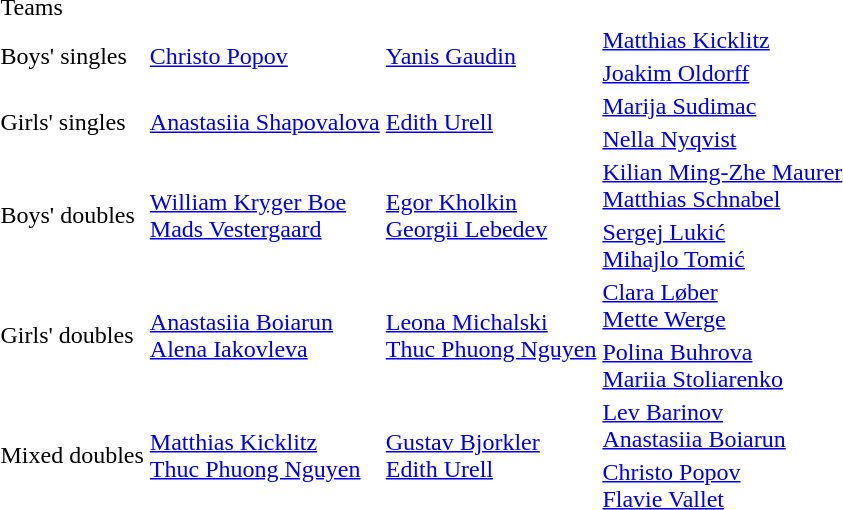<table>
<tr>
<td rowspan=2>Teams</td>
<td rowspan=2></td>
<td rowspan=2></td>
<td></td>
</tr>
<tr>
<td></td>
</tr>
<tr>
<td rowspan=2>Boys' singles<br></td>
<td rowspan=2> <a href='#'>Christo Popov</a></td>
<td rowspan=2> <a href='#'>Yanis Gaudin</a></td>
<td> <a href='#'>Matthias Kicklitz</a></td>
</tr>
<tr>
<td> <a href='#'>Joakim Oldorff</a></td>
</tr>
<tr>
<td rowspan=2>Girls' singles<br></td>
<td rowspan=2> <a href='#'>Anastasiia Shapovalova</a></td>
<td rowspan=2> <a href='#'>Edith Urell</a></td>
<td> <a href='#'>Marija Sudimac</a></td>
</tr>
<tr>
<td> <a href='#'>Nella Nyqvist</a></td>
</tr>
<tr>
<td rowspan=2>Boys' doubles<br></td>
<td rowspan=2> <a href='#'>William Kryger Boe</a><br> <a href='#'>Mads Vestergaard</a></td>
<td rowspan=2> <a href='#'>Egor Kholkin</a> <br> <a href='#'>Georgii Lebedev</a></td>
<td> <a href='#'>Kilian Ming-Zhe Maurer</a><br> <a href='#'>Matthias Schnabel</a></td>
</tr>
<tr>
<td> <a href='#'>Sergej Lukić</a><br> <a href='#'>Mihajlo Tomić</a></td>
</tr>
<tr>
<td rowspan=2>Girls' doubles<br></td>
<td rowspan=2> <a href='#'>Anastasiia Boiarun</a> <br> <a href='#'>Alena Iakovleva</a></td>
<td rowspan=2> <a href='#'>Leona Michalski</a> <br> <a href='#'>Thuc Phuong Nguyen</a></td>
<td> <a href='#'>Clara Løber</a> <br> <a href='#'>Mette Werge</a></td>
</tr>
<tr>
<td> <a href='#'>Polina Buhrova</a><br> <a href='#'>Mariia Stoliarenko</a></td>
</tr>
<tr>
<td rowspan=2>Mixed doubles<br></td>
<td rowspan=2> <a href='#'>Matthias Kicklitz</a> <br> <a href='#'>Thuc Phuong Nguyen</a></td>
<td rowspan=2> <a href='#'>Gustav Bjorkler</a> <br> <a href='#'>Edith Urell</a></td>
<td> <a href='#'>Lev Barinov</a><br> <a href='#'>Anastasiia Boiarun</a></td>
</tr>
<tr>
<td> <a href='#'>Christo Popov</a><br> <a href='#'>Flavie Vallet</a></td>
</tr>
</table>
